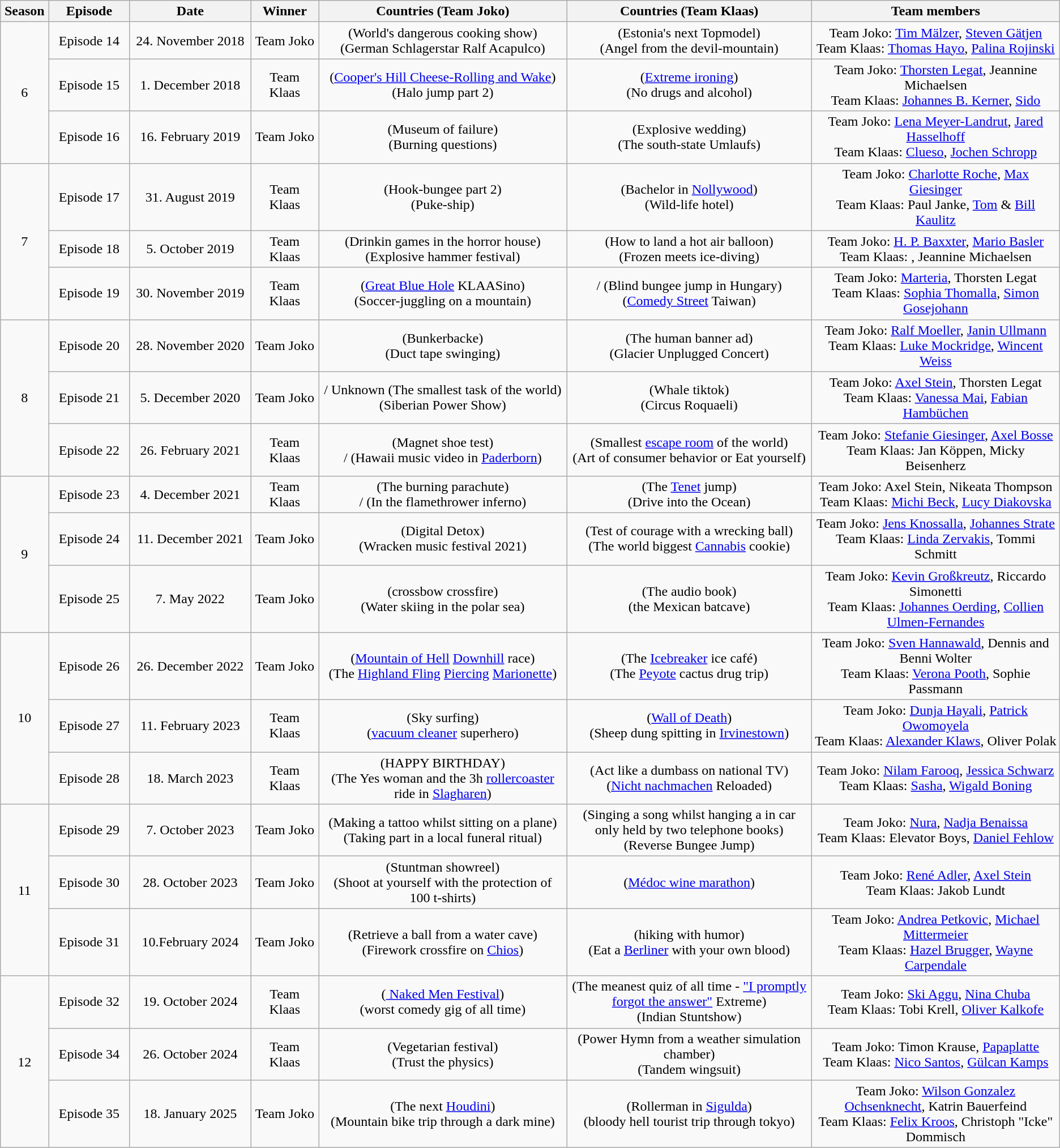<table class="wikitable sortable" style="text-align:center">
<tr>
<th width="50">Season</th>
<th width="100" class="unsortable">Episode</th>
<th width="150">Date</th>
<th width="80">Winner</th>
<th width="350" class="unsortable">Countries (Team Joko)</th>
<th width="350" class="unsortable">Countries (Team Klaas)</th>
<th width="350" class="unsortable">Team members</th>
</tr>
<tr>
<td rowspan="3">6</td>
<td>Episode 14</td>
<td>24. November 2018</td>
<td>Team Joko</td>
<td> (World's dangerous cooking show)<br> (German Schlagerstar Ralf Acapulco)</td>
<td> (Estonia's next Topmodel)<br> (Angel from the devil-mountain)</td>
<td>Team Joko: <a href='#'>Tim Mälzer</a>, <a href='#'>Steven Gätjen</a><br>Team Klaas: <a href='#'>Thomas Hayo</a>, <a href='#'>Palina Rojinski</a></td>
</tr>
<tr>
<td>Episode 15</td>
<td>1. December 2018</td>
<td>Team Klaas</td>
<td> (<a href='#'>Cooper's Hill Cheese-Rolling and Wake</a>)<br> (Halo jump part 2)</td>
<td> (<a href='#'>Extreme ironing</a>)<br> (No drugs and alcohol)</td>
<td>Team Joko: <a href='#'>Thorsten Legat</a>, Jeannine Michaelsen<br>Team Klaas: <a href='#'>Johannes B. Kerner</a>, <a href='#'>Sido</a></td>
</tr>
<tr>
<td>Episode 16</td>
<td>16. February 2019</td>
<td>Team Joko</td>
<td> (Museum of failure)<br> (Burning questions)</td>
<td> (Explosive wedding)<br> (The south-state Umlaufs)</td>
<td>Team Joko: <a href='#'>Lena Meyer-Landrut</a>, <a href='#'>Jared Hasselhoff</a><br>Team Klaas: <a href='#'>Clueso</a>, <a href='#'>Jochen Schropp</a></td>
</tr>
<tr>
<td rowspan="3">7</td>
<td>Episode 17</td>
<td>31. August 2019</td>
<td>Team Klaas</td>
<td> (Hook-bungee part 2)<br> (Puke-ship)</td>
<td> (Bachelor in <a href='#'>Nollywood</a>)<br> (Wild-life hotel)</td>
<td>Team Joko: <a href='#'>Charlotte Roche</a>, <a href='#'>Max Giesinger</a><br>Team Klaas: Paul Janke, <a href='#'>Tom</a> & <a href='#'>Bill Kaulitz</a></td>
</tr>
<tr>
<td>Episode 18</td>
<td>5. October 2019</td>
<td>Team Klaas</td>
<td> (Drinkin games in the horror house)<br> (Explosive hammer festival)</td>
<td> (How to land a hot air balloon)<br> (Frozen meets ice-diving)</td>
<td>Team Joko: <a href='#'>H. P. Baxxter</a>, <a href='#'>Mario Basler</a><br>Team Klaas: , Jeannine Michaelsen</td>
</tr>
<tr>
<td>Episode 19</td>
<td>30. November 2019</td>
<td>Team Klaas</td>
<td> (<a href='#'>Great Blue Hole</a> KLAASino)<br> (Soccer-juggling on a mountain)</td>
<td> /  (Blind bungee jump in Hungary)<br> (<a href='#'>Comedy Street</a> Taiwan)</td>
<td>Team Joko: <a href='#'>Marteria</a>, Thorsten Legat<br>Team Klaas: <a href='#'>Sophia Thomalla</a>, <a href='#'>Simon Gosejohann</a></td>
</tr>
<tr>
<td rowspan="3">8</td>
<td>Episode 20</td>
<td>28. November 2020</td>
<td>Team Joko</td>
<td> (Bunkerbacke)<br> (Duct tape swinging)</td>
<td> (The human banner ad)<br> (Glacier Unplugged Concert)</td>
<td>Team Joko: <a href='#'>Ralf Moeller</a>, <a href='#'>Janin Ullmann</a><br>Team Klaas: <a href='#'>Luke Mockridge</a>, <a href='#'>Wincent Weiss</a></td>
</tr>
<tr>
<td>Episode 21</td>
<td>5. December 2020</td>
<td>Team Joko</td>
<td> / Unknown  (The smallest task of the world)<br> (Siberian Power Show)</td>
<td> (Whale tiktok)<br> (Circus Roquaeli)</td>
<td>Team Joko: <a href='#'>Axel Stein</a>, Thorsten Legat<br>Team Klaas: <a href='#'>Vanessa Mai</a>, <a href='#'>Fabian Hambüchen</a></td>
</tr>
<tr>
<td>Episode 22</td>
<td>26. February 2021</td>
<td>Team Klaas</td>
<td> (Magnet shoe test)<br> /  (Hawaii music video in <a href='#'>Paderborn</a>)</td>
<td> (Smallest <a href='#'>escape room</a> of the world)<br> (Art of consumer behavior or Eat yourself)</td>
<td>Team Joko: <a href='#'>Stefanie Giesinger</a>, <a href='#'>Axel Bosse</a><br>Team Klaas: Jan Köppen, Micky Beisenherz</td>
</tr>
<tr>
<td rowspan="3">9</td>
<td>Episode 23</td>
<td>4. December 2021</td>
<td>Team Klaas</td>
<td> (The burning parachute)<br> /  (In the flamethrower inferno)</td>
<td> (The <a href='#'>Tenet</a> jump)<br> (Drive into the Ocean)</td>
<td>Team Joko: Axel Stein, Nikeata Thompson<br>Team Klaas: <a href='#'>Michi Beck</a>, <a href='#'>Lucy Diakovska</a></td>
</tr>
<tr>
<td>Episode 24</td>
<td>11. December 2021</td>
<td>Team Joko</td>
<td> (Digital Detox)<br> (Wracken music festival 2021)</td>
<td> (Test of courage with a wrecking ball)<br> (The world biggest <a href='#'>Cannabis</a> cookie)</td>
<td>Team Joko: <a href='#'>Jens Knossalla</a>, <a href='#'>Johannes Strate</a><br>Team Klaas: <a href='#'>Linda Zervakis</a>, Tommi Schmitt</td>
</tr>
<tr>
<td>Episode 25</td>
<td>7. May 2022</td>
<td>Team Joko</td>
<td> (crossbow crossfire)<br> (Water skiing in the polar sea)</td>
<td> (The audio book)<br> (the Mexican batcave)</td>
<td>Team Joko: <a href='#'>Kevin Großkreutz</a>, Riccardo Simonetti<br>Team Klaas: <a href='#'>Johannes Oerding</a>, <a href='#'>Collien Ulmen-Fernandes</a></td>
</tr>
<tr>
<td rowspan="3">10</td>
<td>Episode 26</td>
<td>26. December 2022</td>
<td>Team Joko</td>
<td> (<a href='#'>Mountain of Hell</a> <a href='#'>Downhill</a> race)<br> (The <a href='#'>Highland Fling</a> <a href='#'>Piercing</a> <a href='#'>Marionette</a>)</td>
<td> (The <a href='#'>Icebreaker</a> ice café)<br> (The <a href='#'>Peyote</a> cactus drug trip)</td>
<td>Team Joko: <a href='#'>Sven Hannawald</a>, Dennis and Benni Wolter<br>Team Klaas: <a href='#'>Verona Pooth</a>, Sophie Passmann</td>
</tr>
<tr>
<td>Episode 27</td>
<td>11. February 2023</td>
<td>Team Klaas</td>
<td> (Sky surfing)<br> (<a href='#'>vacuum cleaner</a> superhero)</td>
<td> (<a href='#'>Wall of Death</a>)<br> (Sheep dung spitting in <a href='#'>Irvinestown</a>)</td>
<td>Team Joko: <a href='#'>Dunja Hayali</a>, <a href='#'>Patrick Owomoyela</a><br>Team Klaas: <a href='#'>Alexander Klaws</a>, Oliver Polak</td>
</tr>
<tr>
<td>Episode 28</td>
<td>18. March 2023</td>
<td>Team Klaas</td>
<td> (HAPPY BIRTHDAY)<br> (The Yes woman and the 3h <a href='#'>rollercoaster</a> ride in <a href='#'>Slagharen</a>)</td>
<td> (Act like a dumbass on national TV)<br> (<a href='#'>Nicht nachmachen</a> Reloaded)</td>
<td>Team Joko: <a href='#'>Nilam Farooq</a>, <a href='#'>Jessica Schwarz</a><br>Team Klaas: <a href='#'>Sasha</a>, <a href='#'>Wigald Boning</a></td>
</tr>
<tr>
<td rowspan="3">11</td>
<td>Episode 29</td>
<td>7. October 2023</td>
<td>Team Joko</td>
<td> (Making a tattoo whilst sitting on a plane)<br> (Taking part in a local funeral ritual)</td>
<td> (Singing a song whilst hanging a in car only held by two telephone books)<br> (Reverse Bungee Jump)</td>
<td>Team Joko: <a href='#'>Nura</a>, <a href='#'>Nadja Benaissa</a><br>Team Klaas: Elevator Boys, <a href='#'>Daniel Fehlow</a></td>
</tr>
<tr>
<td>Episode 30</td>
<td>28. October 2023</td>
<td>Team Joko</td>
<td> (Stuntman showreel)<br> (Shoot at yourself with the protection of 100 t-shirts)</td>
<td> (<a href='#'>Médoc wine marathon</a>)</td>
<td>Team Joko: <a href='#'>René Adler</a>, <a href='#'>Axel Stein</a><br>Team Klaas: Jakob Lundt</td>
</tr>
<tr>
<td>Episode 31</td>
<td>10.February 2024</td>
<td>Team Joko</td>
<td> (Retrieve a ball from a water cave)<br> (Firework crossfire on <a href='#'>Chios</a>)</td>
<td> (hiking with humor)<br> (Eat a <a href='#'>Berliner</a> with your own blood)</td>
<td>Team Joko: <a href='#'>Andrea Petkovic</a>, <a href='#'>Michael Mittermeier</a><br>Team Klaas: <a href='#'>Hazel Brugger</a>, <a href='#'>Wayne Carpendale</a></td>
</tr>
<tr>
<td rowspan="3">12</td>
<td>Episode 32</td>
<td>19. October 2024</td>
<td>Team Klaas</td>
<td> (<a href='#'> Naked Men Festival</a>)<br> (worst comedy gig of all time)</td>
<td> (The meanest quiz of all time - <a href='#'>"I promptly forgot the answer"</a> Extreme)<br> (Indian Stuntshow)</td>
<td>Team Joko: <a href='#'>Ski Aggu</a>, <a href='#'>Nina Chuba</a><br>Team Klaas: Tobi Krell, <a href='#'>Oliver Kalkofe</a></td>
</tr>
<tr>
<td>Episode 34</td>
<td>26. October 2024</td>
<td>Team Klaas</td>
<td> (Vegetarian festival)<br> (Trust the physics)</td>
<td> (Power Hymn from a weather simulation chamber)<br> (Tandem wingsuit)</td>
<td>Team Joko: Timon Krause, <a href='#'>Papaplatte</a><br>Team Klaas: <a href='#'>Nico Santos</a>, <a href='#'>Gülcan Kamps</a></td>
</tr>
<tr>
<td>Episode 35</td>
<td>18. January 2025</td>
<td>Team Joko</td>
<td> (The next <a href='#'> Houdini</a>)<br> (Mountain bike trip through a dark mine)</td>
<td> (Rollerman in <a href='#'> Sigulda</a>)<br> (bloody hell tourist trip through tokyo)</td>
<td>Team Joko: <a href='#'>Wilson Gonzalez Ochsenknecht</a>, Katrin Bauerfeind<br>Team Klaas: <a href='#'>Felix Kroos</a>, Christoph "Icke" Dommisch</td>
</tr>
</table>
